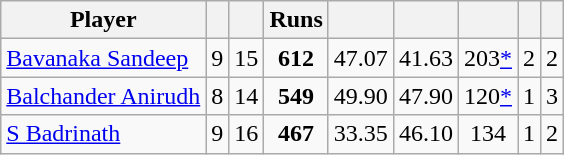<table class="wikitable sortable" style="text-align: center;">
<tr>
<th class="unsortable">Player</th>
<th></th>
<th></th>
<th>Runs</th>
<th></th>
<th></th>
<th></th>
<th></th>
<th></th>
</tr>
<tr>
<td style="text-align:left"><a href='#'>Bavanaka Sandeep</a></td>
<td style="text-align:left">9</td>
<td>15</td>
<td><strong>612</strong></td>
<td>47.07</td>
<td>41.63</td>
<td>203<a href='#'>*</a></td>
<td>2</td>
<td>2</td>
</tr>
<tr>
<td style="text-align:left"><a href='#'>Balchander Anirudh</a></td>
<td style="text-align:left">8</td>
<td>14</td>
<td><strong>549</strong></td>
<td>49.90</td>
<td>47.90</td>
<td>120<a href='#'>*</a></td>
<td>1</td>
<td>3</td>
</tr>
<tr>
<td style="text-align:left"><a href='#'>S Badrinath</a></td>
<td style="text-align:left">9</td>
<td>16</td>
<td><strong>467</strong></td>
<td>33.35</td>
<td>46.10</td>
<td>134</td>
<td>1</td>
<td>2</td>
</tr>
</table>
